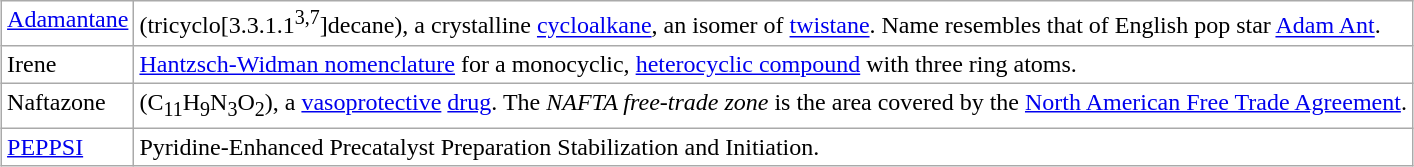<table class="wikitable" style="margin:auto; background:white;">
<tr>
<td valign="top"><a href='#'>Adamantane</a></td>
<td valign="top">(tricyclo[3.3.1.1<sup>3,7</sup>]decane), a crystalline <a href='#'>cycloalkane</a>, an isomer of <a href='#'>twistane</a>. Name resembles that of English pop star <a href='#'>Adam Ant</a>.</td>
</tr>
<tr>
<td valign="top">Irene</td>
<td valign="top"><a href='#'>Hantzsch-Widman nomenclature</a> for a monocyclic, <a href='#'>heterocyclic compound</a> with three ring atoms.</td>
</tr>
<tr>
<td valign="top">Naftazone</td>
<td valign="top">(C<sub>11</sub>H<sub>9</sub>N<sub>3</sub>O<sub>2</sub>), a <a href='#'>vasoprotective</a> <a href='#'>drug</a>. The <em>NAFTA free-trade zone</em> is the area covered by the <a href='#'>North American Free Trade Agreement</a>.</td>
</tr>
<tr>
<td valign="top"><a href='#'>PEPPSI</a></td>
<td valign="top">Pyridine-Enhanced Precatalyst Preparation Stabilization and Initiation.</td>
</tr>
</table>
